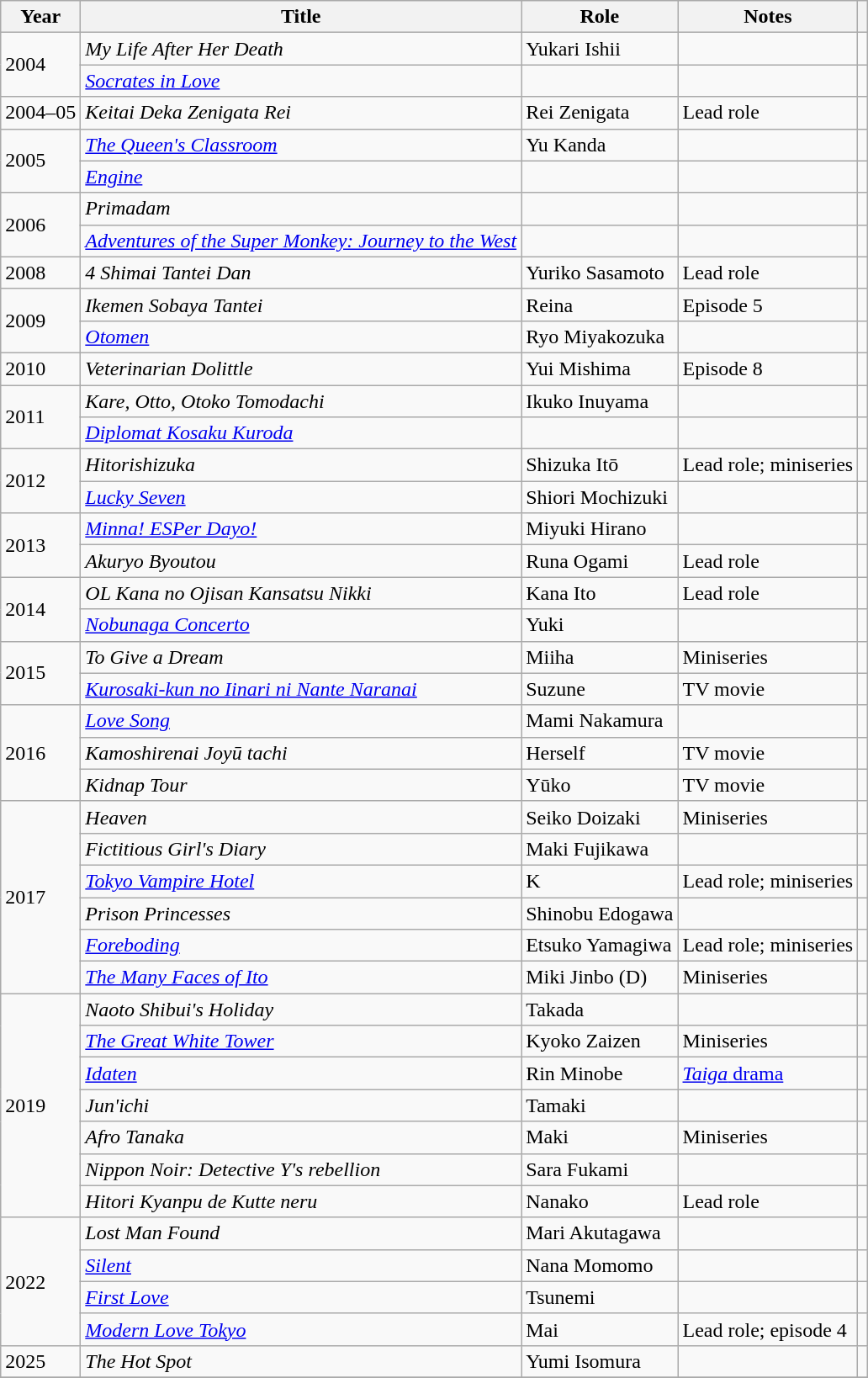<table class="wikitable sortable">
<tr>
<th>Year</th>
<th>Title</th>
<th>Role</th>
<th class="unsortable">Notes</th>
<th class="unsortable"></th>
</tr>
<tr>
<td rowspan=2>2004</td>
<td><em>My Life After Her Death</em></td>
<td>Yukari Ishii</td>
<td></td>
<td></td>
</tr>
<tr>
<td><em><a href='#'>Socrates in Love</a></em></td>
<td></td>
<td></td>
<td></td>
</tr>
<tr>
<td>2004–05</td>
<td><em>Keitai Deka Zenigata Rei</em></td>
<td>Rei Zenigata</td>
<td>Lead role</td>
<td></td>
</tr>
<tr>
<td rowspan=2>2005</td>
<td><em><a href='#'>The Queen's Classroom</a></em></td>
<td>Yu Kanda</td>
<td></td>
<td></td>
</tr>
<tr>
<td><em><a href='#'>Engine</a></em></td>
<td></td>
<td></td>
<td></td>
</tr>
<tr>
<td rowspan=2>2006</td>
<td><em>Primadam</em></td>
<td></td>
<td></td>
<td></td>
</tr>
<tr>
<td><em><a href='#'>Adventures of the Super Monkey: Journey to the West</a></em></td>
<td></td>
<td></td>
<td></td>
</tr>
<tr>
<td>2008</td>
<td><em>4 Shimai Tantei Dan</em></td>
<td>Yuriko Sasamoto</td>
<td>Lead role</td>
<td></td>
</tr>
<tr>
<td rowspan=2>2009</td>
<td><em>Ikemen Sobaya Tantei</em></td>
<td>Reina</td>
<td>Episode 5</td>
<td></td>
</tr>
<tr>
<td><em><a href='#'>Otomen</a></em></td>
<td>Ryo Miyakozuka</td>
<td></td>
<td></td>
</tr>
<tr>
<td>2010</td>
<td><em>Veterinarian Dolittle</em></td>
<td>Yui Mishima</td>
<td>Episode 8</td>
<td></td>
</tr>
<tr>
<td rowspan=2>2011</td>
<td><em>Kare, Otto, Otoko Tomodachi</em></td>
<td>Ikuko Inuyama</td>
<td></td>
<td></td>
</tr>
<tr>
<td><em><a href='#'>Diplomat Kosaku Kuroda</a></em></td>
<td></td>
<td></td>
<td></td>
</tr>
<tr>
<td rowspan=2>2012</td>
<td><em>Hitorishizuka</em></td>
<td>Shizuka Itō</td>
<td>Lead role; miniseries</td>
<td></td>
</tr>
<tr>
<td><em><a href='#'>Lucky Seven</a></em></td>
<td>Shiori Mochizuki</td>
<td></td>
<td></td>
</tr>
<tr>
<td rowspan=2>2013</td>
<td><em><a href='#'>Minna! ESPer Dayo!</a></em></td>
<td>Miyuki Hirano</td>
<td></td>
<td></td>
</tr>
<tr>
<td><em>Akuryo Byoutou</em></td>
<td>Runa Ogami</td>
<td>Lead role</td>
<td></td>
</tr>
<tr>
<td rowspan=2>2014</td>
<td><em>OL Kana no Ojisan Kansatsu Nikki</em></td>
<td>Kana Ito</td>
<td>Lead role</td>
<td></td>
</tr>
<tr>
<td><em><a href='#'>Nobunaga Concerto</a></em></td>
<td>Yuki</td>
<td></td>
<td></td>
</tr>
<tr>
<td rowspan=2>2015</td>
<td><em>To Give a Dream</em></td>
<td>Miiha</td>
<td>Miniseries</td>
<td></td>
</tr>
<tr>
<td><em><a href='#'>Kurosaki-kun no Iinari ni Nante Naranai</a></em></td>
<td>Suzune</td>
<td>TV movie</td>
<td></td>
</tr>
<tr>
<td rowspan=3>2016</td>
<td><em><a href='#'>Love Song</a></em></td>
<td>Mami Nakamura</td>
<td></td>
<td></td>
</tr>
<tr>
<td><em>Kamoshirenai Joyū tachi</em></td>
<td>Herself</td>
<td>TV movie</td>
<td></td>
</tr>
<tr>
<td><em>Kidnap Tour</em></td>
<td>Yūko</td>
<td>TV movie</td>
<td></td>
</tr>
<tr>
<td rowspan=6>2017</td>
<td><em>Heaven</em></td>
<td>Seiko Doizaki</td>
<td>Miniseries</td>
<td></td>
</tr>
<tr>
<td><em>Fictitious Girl's Diary</em></td>
<td>Maki Fujikawa</td>
<td></td>
<td></td>
</tr>
<tr>
<td><em><a href='#'>Tokyo Vampire Hotel</a></em></td>
<td>K</td>
<td>Lead role; miniseries</td>
<td></td>
</tr>
<tr>
<td><em>Prison Princesses</em></td>
<td>Shinobu Edogawa</td>
<td></td>
<td></td>
</tr>
<tr>
<td><em><a href='#'>Foreboding</a></em></td>
<td>Etsuko Yamagiwa</td>
<td>Lead role; miniseries</td>
<td></td>
</tr>
<tr>
<td><em><a href='#'>The Many Faces of Ito</a></em></td>
<td>Miki Jinbo (D)</td>
<td>Miniseries</td>
<td></td>
</tr>
<tr>
<td rowspan=7>2019</td>
<td><em> Naoto Shibui's Holiday</em></td>
<td>Takada</td>
<td></td>
<td></td>
</tr>
<tr>
<td><em><a href='#'>The Great White Tower</a></em></td>
<td>Kyoko Zaizen</td>
<td>Miniseries</td>
<td></td>
</tr>
<tr>
<td><em><a href='#'>Idaten</a></em></td>
<td>Rin Minobe</td>
<td><a href='#'><em>Taiga</em> drama</a></td>
<td></td>
</tr>
<tr>
<td><em>Jun'ichi</em></td>
<td>Tamaki</td>
<td></td>
<td></td>
</tr>
<tr>
<td><em>Afro Tanaka</em></td>
<td>Maki</td>
<td>Miniseries</td>
<td></td>
</tr>
<tr>
<td><em>Nippon Noir: Detective Y's rebellion</em></td>
<td>Sara Fukami</td>
<td></td>
<td></td>
</tr>
<tr>
<td><em>Hitori Kyanpu de Kutte neru</em></td>
<td>Nanako</td>
<td>Lead role</td>
<td></td>
</tr>
<tr>
<td rowspan=4>2022</td>
<td><em>Lost Man Found</em></td>
<td>Mari Akutagawa</td>
<td></td>
<td></td>
</tr>
<tr>
<td><em><a href='#'>Silent</a></em></td>
<td>Nana Momomo</td>
<td></td>
<td></td>
</tr>
<tr>
<td><em><a href='#'>First Love</a></em></td>
<td>Tsunemi</td>
<td></td>
<td></td>
</tr>
<tr>
<td><em><a href='#'>Modern Love Tokyo</a></em></td>
<td>Mai</td>
<td>Lead role; episode 4</td>
<td></td>
</tr>
<tr>
<td>2025</td>
<td><em>The Hot Spot</em></td>
<td>Yumi Isomura</td>
<td></td>
<td></td>
</tr>
<tr>
</tr>
</table>
